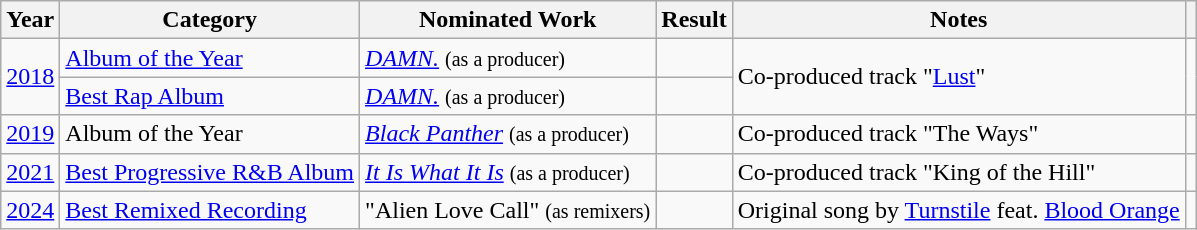<table class="wikitable">
<tr>
<th>Year</th>
<th>Category</th>
<th>Nominated Work</th>
<th>Result</th>
<th>Notes</th>
<th scope="col" class="unsortable"></th>
</tr>
<tr>
<td rowspan="2"><a href='#'>2018</a></td>
<td><a href='#'>Album of the Year</a></td>
<td><em><a href='#'>DAMN.</a></em> <small>(as a producer)</small></td>
<td></td>
<td rowspan="2">Co-produced track "<a href='#'>Lust</a>"</td>
<td rowspan="2"></td>
</tr>
<tr>
<td><a href='#'>Best Rap Album</a></td>
<td><em><a href='#'>DAMN.</a></em> <small>(as a producer)</small></td>
<td></td>
</tr>
<tr>
<td><a href='#'>2019</a></td>
<td>Album of the Year</td>
<td><em><a href='#'>Black Panther</a></em> <small>(as a producer)</small></td>
<td></td>
<td>Co-produced track "The Ways"</td>
<td></td>
</tr>
<tr>
<td><a href='#'>2021</a></td>
<td><a href='#'>Best Progressive R&B Album</a></td>
<td><em><a href='#'>It Is What It Is</a></em> <small>(as a producer)</small></td>
<td></td>
<td>Co-produced track "King of the Hill"</td>
<td></td>
</tr>
<tr>
<td><a href='#'>2024</a></td>
<td><a href='#'>Best Remixed Recording</a></td>
<td>"Alien Love Call" <small>(as remixers)</small></td>
<td></td>
<td>Original song by <a href='#'>Turnstile</a> feat. <a href='#'>Blood Orange</a></td>
<td></td>
</tr>
</table>
